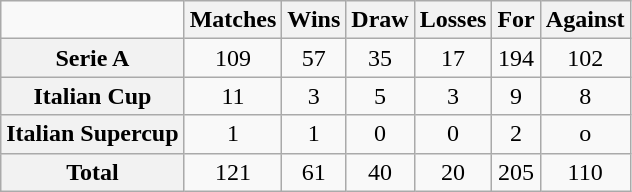<table class="wikitable" style="text-align: center;">
<tr>
<td></td>
<th>Matches</th>
<th>Wins</th>
<th>Draw</th>
<th>Losses</th>
<th>For</th>
<th>Against</th>
</tr>
<tr>
<th>Serie A</th>
<td>109</td>
<td>57</td>
<td>35</td>
<td>17</td>
<td>194</td>
<td>102</td>
</tr>
<tr>
<th>Italian Cup</th>
<td>11</td>
<td>3</td>
<td>5</td>
<td>3</td>
<td>9</td>
<td>8</td>
</tr>
<tr>
<th>Italian Supercup</th>
<td>1</td>
<td>1</td>
<td>0</td>
<td>0</td>
<td>2</td>
<td>o</td>
</tr>
<tr>
<th>Total</th>
<td>121</td>
<td>61</td>
<td>40</td>
<td>20</td>
<td>205</td>
<td>110</td>
</tr>
</table>
